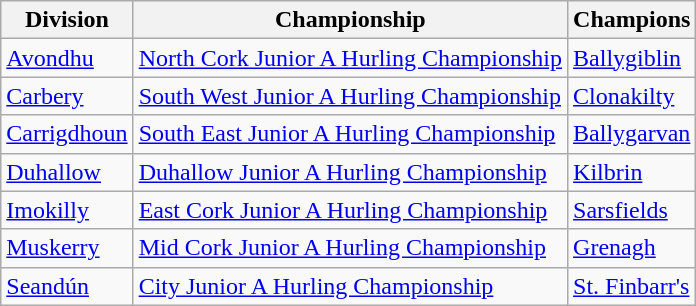<table class="wikitable">
<tr>
<th>Division</th>
<th>Championship</th>
<th>Champions</th>
</tr>
<tr>
<td><a href='#'>Avondhu</a></td>
<td><a href='#'>North Cork Junior A Hurling Championship</a></td>
<td><a href='#'>Ballygiblin</a></td>
</tr>
<tr>
<td><a href='#'>Carbery</a></td>
<td><a href='#'>South West Junior A Hurling Championship</a></td>
<td><a href='#'>Clonakilty</a></td>
</tr>
<tr>
<td><a href='#'>Carrigdhoun</a></td>
<td><a href='#'>South East Junior A Hurling Championship</a></td>
<td><a href='#'>Ballygarvan</a></td>
</tr>
<tr>
<td><a href='#'>Duhallow</a></td>
<td><a href='#'>Duhallow Junior A Hurling Championship</a></td>
<td><a href='#'>Kilbrin</a></td>
</tr>
<tr>
<td><a href='#'>Imokilly</a></td>
<td><a href='#'>East Cork Junior A Hurling Championship</a></td>
<td><a href='#'>Sarsfields</a></td>
</tr>
<tr>
<td><a href='#'>Muskerry</a></td>
<td><a href='#'>Mid Cork Junior A Hurling Championship</a></td>
<td><a href='#'>Grenagh</a></td>
</tr>
<tr>
<td><a href='#'>Seandún</a></td>
<td><a href='#'>City Junior A Hurling Championship</a></td>
<td><a href='#'>St. Finbarr's</a></td>
</tr>
</table>
